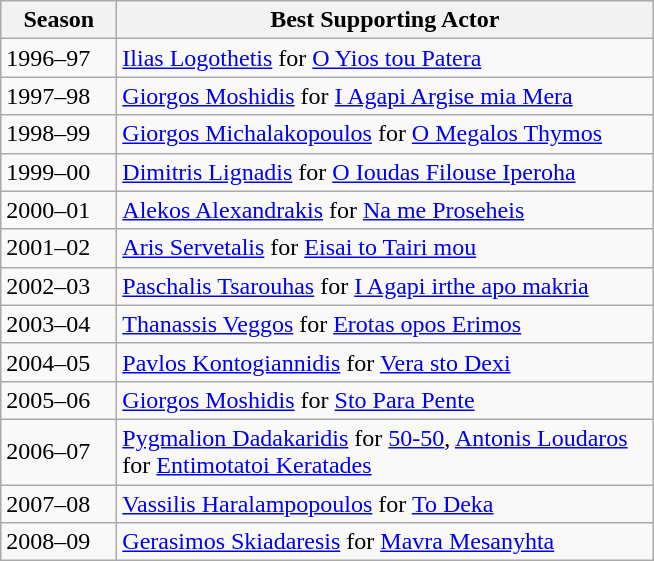<table class="wikitable" style="margin-right: 0;">
<tr text-align:center;">
<th style="width:70px;">Season</th>
<th style="width:350px;">Best Supporting Actor</th>
</tr>
<tr>
<td>1996–97</td>
<td><a href='#'>Ilias Logothetis</a> for <a href='#'>O Yios tou Patera</a></td>
</tr>
<tr>
<td>1997–98</td>
<td><a href='#'>Giorgos Moshidis</a> for <a href='#'>I Agapi Argise mia Mera</a></td>
</tr>
<tr>
<td>1998–99</td>
<td><a href='#'>Giorgos Michalakopoulos</a> for <a href='#'>O Megalos Thymos</a></td>
</tr>
<tr>
<td>1999–00</td>
<td><a href='#'>Dimitris Lignadis</a> for <a href='#'>O Ioudas Filouse Iperoha</a></td>
</tr>
<tr>
<td>2000–01</td>
<td><a href='#'>Alekos Alexandrakis</a> for <a href='#'>Na me Proseheis</a></td>
</tr>
<tr>
<td>2001–02</td>
<td><a href='#'>Aris Servetalis</a> for <a href='#'>Eisai to Tairi mou</a></td>
</tr>
<tr>
<td>2002–03</td>
<td><a href='#'>Paschalis Tsarouhas</a> for <a href='#'>I Agapi irthe apo makria</a></td>
</tr>
<tr>
<td>2003–04</td>
<td><a href='#'>Thanassis Veggos</a> for <a href='#'>Erotas opos Erimos</a></td>
</tr>
<tr>
<td>2004–05</td>
<td><a href='#'>Pavlos Kontogiannidis</a> for <a href='#'>Vera sto Dexi</a></td>
</tr>
<tr>
<td>2005–06</td>
<td><a href='#'>Giorgos Moshidis</a> for <a href='#'>Sto Para Pente</a></td>
</tr>
<tr>
<td>2006–07</td>
<td><a href='#'>Pygmalion Dadakaridis</a> for <a href='#'>50-50</a>, <a href='#'>Antonis Loudaros</a> for <a href='#'>Entimotatoi Keratades</a></td>
</tr>
<tr>
<td>2007–08</td>
<td><a href='#'>Vassilis Haralampopoulos</a> for <a href='#'>To Deka</a></td>
</tr>
<tr>
<td>2008–09</td>
<td><a href='#'>Gerasimos Skiadaresis</a> for <a href='#'>Mavra Mesanyhta</a></td>
</tr>
</table>
